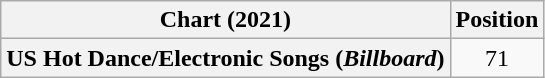<table class="wikitable plainrowheaders" style="text-align:center">
<tr>
<th scope="col">Chart (2021)</th>
<th scope="col">Position</th>
</tr>
<tr>
<th scope="row">US Hot Dance/Electronic Songs (<em>Billboard</em>)</th>
<td>71</td>
</tr>
</table>
